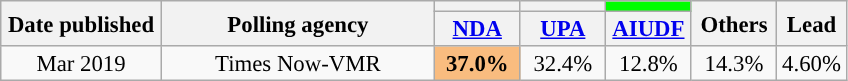<table class="wikitable sortable" style="text-align:center;font-size:95%;line-height:16px">
<tr>
<th rowspan="2" width="100px">Date published</th>
<th rowspan="2" width="175px">Polling agency</th>
<th style="background:"></th>
<th style="background:"></th>
<th style="background:#00FF00"></th>
<th rowspan="2" width="50px" class="unsortable">Others</th>
<th rowspan="2">Lead</th>
</tr>
<tr>
<th width="50px" class="unsortable"><a href='#'>NDA</a></th>
<th width="50px" class="unsortable"><a href='#'>UPA</a></th>
<th width="50px" class="unsortable"><a href='#'>AIUDF</a></th>
</tr>
<tr>
<td>Mar 2019</td>
<td>Times Now-VMR</td>
<td style="background:#F9BC7F"><strong>37.0%</strong></td>
<td>32.4%</td>
<td>12.8%</td>
<td>14.3%</td>
<td style="background:"><span>4.60%</span></td>
</tr>
</table>
